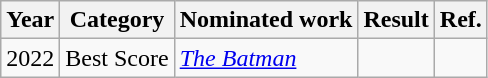<table class="wikitable">
<tr>
<th>Year</th>
<th>Category</th>
<th>Nominated work</th>
<th>Result</th>
<th>Ref.</th>
</tr>
<tr>
<td>2022</td>
<td>Best Score</td>
<td><em><a href='#'>The Batman</a></em></td>
<td></td>
<td align="center"></td>
</tr>
</table>
